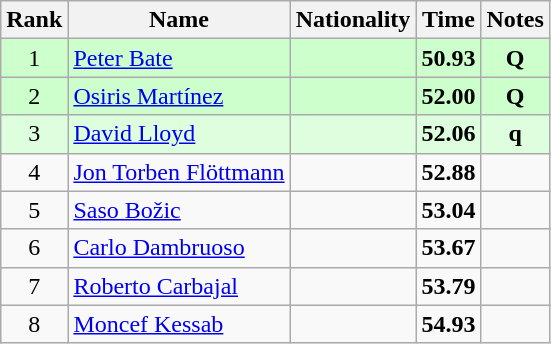<table class="wikitable sortable" style="text-align:center">
<tr>
<th>Rank</th>
<th>Name</th>
<th>Nationality</th>
<th>Time</th>
<th>Notes</th>
</tr>
<tr bgcolor=ccffcc>
<td>1</td>
<td align=left><a href='#'>Peter Bate</a></td>
<td align=left></td>
<td><strong>50.93</strong></td>
<td><strong>Q</strong></td>
</tr>
<tr bgcolor=ccffcc>
<td>2</td>
<td align=left><a href='#'>Osiris Martínez</a></td>
<td align=left></td>
<td><strong>52.00</strong></td>
<td><strong>Q</strong></td>
</tr>
<tr bgcolor=ddffdd>
<td>3</td>
<td align=left><a href='#'>David Lloyd</a></td>
<td align=left></td>
<td><strong>52.06</strong></td>
<td><strong>q</strong></td>
</tr>
<tr>
<td>4</td>
<td align=left><a href='#'>Jon Torben Flöttmann</a></td>
<td align=left></td>
<td><strong>52.88</strong></td>
<td></td>
</tr>
<tr>
<td>5</td>
<td align=left><a href='#'>Saso Božic</a></td>
<td align=left></td>
<td><strong>53.04</strong></td>
<td></td>
</tr>
<tr>
<td>6</td>
<td align=left><a href='#'>Carlo Dambruoso</a></td>
<td align=left></td>
<td><strong>53.67</strong></td>
<td></td>
</tr>
<tr>
<td>7</td>
<td align=left><a href='#'>Roberto Carbajal</a></td>
<td align=left></td>
<td><strong>53.79</strong></td>
<td></td>
</tr>
<tr>
<td>8</td>
<td align=left><a href='#'>Moncef Kessab</a></td>
<td align=left></td>
<td><strong>54.93</strong></td>
<td></td>
</tr>
</table>
